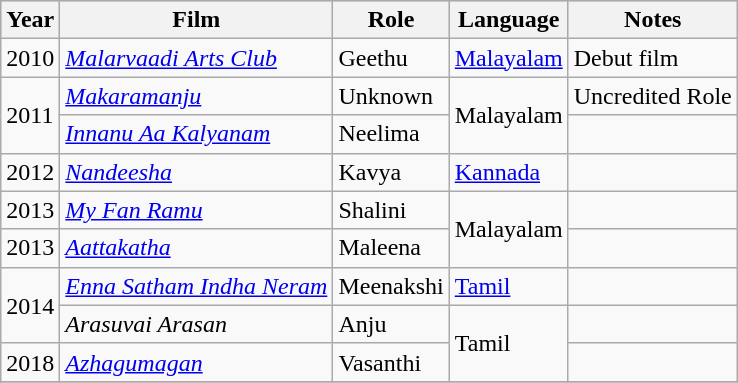<table class="wikitable">
<tr style="background:#ccc; text-align:center;">
<th>Year</th>
<th>Film</th>
<th>Role</th>
<th>Language</th>
<th>Notes</th>
</tr>
<tr>
<td>2010</td>
<td><em><a href='#'>Malarvaadi Arts Club</a></em></td>
<td>Geethu</td>
<td><a href='#'>Malayalam</a></td>
<td>Debut film</td>
</tr>
<tr>
<td rowspan="2">2011</td>
<td><em><a href='#'>Makaramanju</a></em></td>
<td>Unknown</td>
<td rowspan="2">Malayalam</td>
<td>Uncredited Role</td>
</tr>
<tr>
<td><em><a href='#'>Innanu Aa Kalyanam</a></em></td>
<td>Neelima</td>
<td></td>
</tr>
<tr>
<td>2012</td>
<td><em><a href='#'>Nandeesha</a></em></td>
<td>Kavya</td>
<td><a href='#'>Kannada</a></td>
<td></td>
</tr>
<tr>
<td>2013</td>
<td><em><a href='#'>My Fan Ramu</a></em></td>
<td>Shalini</td>
<td rowspan="2">Malayalam</td>
<td></td>
</tr>
<tr>
<td>2013</td>
<td><em><a href='#'>Aattakatha</a></em></td>
<td>Maleena</td>
<td></td>
</tr>
<tr>
<td rowspan="2">2014</td>
<td><em><a href='#'>Enna Satham Indha Neram</a></em></td>
<td>Meenakshi</td>
<td><a href='#'>Tamil</a></td>
<td></td>
</tr>
<tr>
<td><em>Arasuvai Arasan</em></td>
<td>Anju</td>
<td rowspan="2">Tamil</td>
<td></td>
</tr>
<tr>
<td>2018</td>
<td><em><a href='#'>Azhagumagan</a></em></td>
<td>Vasanthi</td>
<td></td>
</tr>
<tr>
</tr>
</table>
